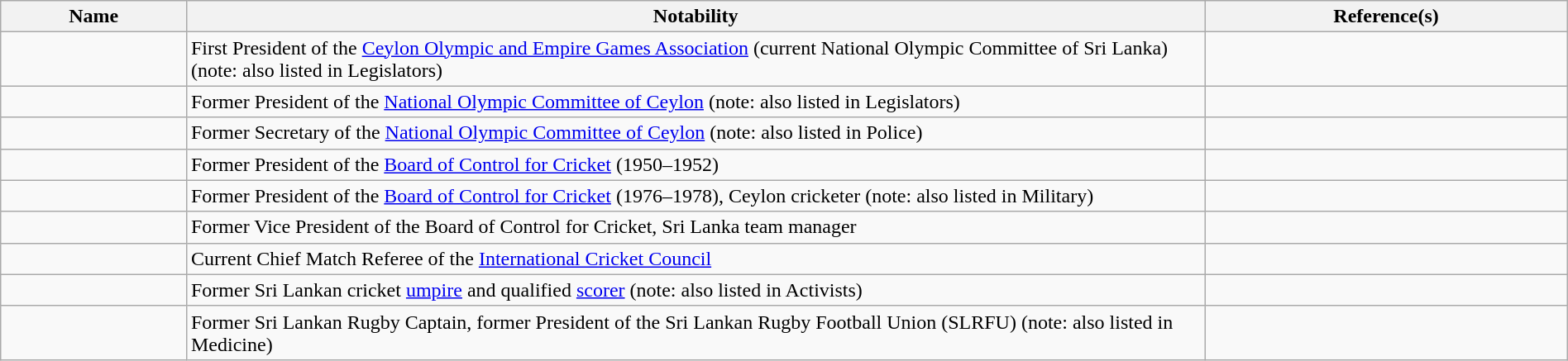<table class="wikitable sortable" style="width:100%">
<tr>
<th style="width:*;">Name</th>
<th style="width:65%;" class="unsortable">Notability</th>
<th style="width:*;" class="unsortable">Reference(s)</th>
</tr>
<tr>
<td></td>
<td>First President of the <a href='#'>Ceylon Olympic and Empire Games Association</a> (current National Olympic Committee of Sri Lanka) (note: also listed in Legislators)</td>
<td style="text-align:center;"></td>
</tr>
<tr>
<td></td>
<td>Former President of the <a href='#'>National Olympic Committee of Ceylon</a> (note: also listed in Legislators)</td>
<td style="text-align:center;"></td>
</tr>
<tr>
<td></td>
<td>Former Secretary of the <a href='#'>National Olympic Committee of Ceylon</a> (note: also listed in Police)</td>
<td style="text-align:center;"></td>
</tr>
<tr>
<td></td>
<td>Former President of the <a href='#'>Board of Control for Cricket</a> (1950–1952)</td>
<td style="text-align:center;"></td>
</tr>
<tr>
<td></td>
<td>Former President of the <a href='#'>Board of Control for Cricket</a> (1976–1978), Ceylon cricketer (note: also listed in Military)</td>
<td style="text-align:center;"></td>
</tr>
<tr>
<td></td>
<td>Former Vice President of the Board of Control for Cricket, Sri Lanka team manager</td>
<td style="text-align:center;"></td>
</tr>
<tr>
<td></td>
<td>Current Chief Match Referee of the <a href='#'>International Cricket Council</a></td>
<td style="text-align:center;"></td>
</tr>
<tr>
<td></td>
<td>Former Sri Lankan cricket <a href='#'>umpire</a> and qualified <a href='#'>scorer</a> (note: also listed in Activists)</td>
<td style="text-align:center;"></td>
</tr>
<tr>
<td></td>
<td>Former Sri Lankan Rugby Captain, former President of the Sri Lankan Rugby Football Union (SLRFU) (note: also listed in Medicine)</td>
<td style="text-align:center;"></td>
</tr>
</table>
